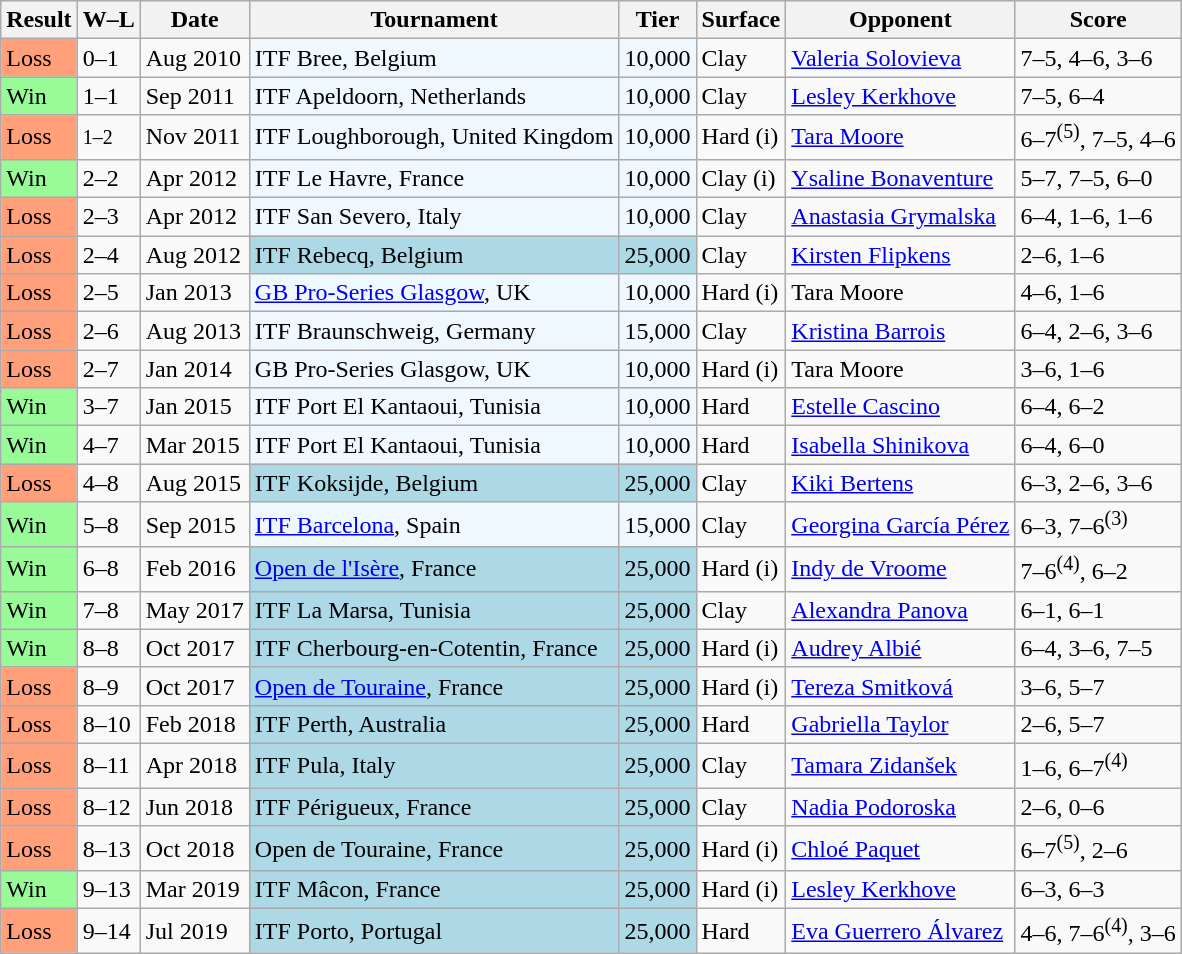<table class="sortable wikitable">
<tr>
<th>Result</th>
<th class="unsortable">W–L</th>
<th>Date</th>
<th>Tournament</th>
<th>Tier</th>
<th>Surface</th>
<th>Opponent</th>
<th class="unsortable">Score</th>
</tr>
<tr>
<td bgcolor="FFA07A">Loss</td>
<td>0–1</td>
<td>Aug 2010</td>
<td style="background:#f0f8ff;">ITF Bree, Belgium</td>
<td style="background:#f0f8ff;">10,000</td>
<td>Clay</td>
<td> <a href='#'>Valeria Solovieva</a></td>
<td>7–5, 4–6, 3–6</td>
</tr>
<tr>
<td bgcolor="98FB98">Win</td>
<td>1–1</td>
<td>Sep 2011</td>
<td style="background:#f0f8ff;">ITF Apeldoorn, Netherlands</td>
<td style="background:#f0f8ff;">10,000</td>
<td>Clay</td>
<td> <a href='#'>Lesley Kerkhove</a></td>
<td>7–5, 6–4</td>
</tr>
<tr>
<td bgcolor="FFA07A">Loss</td>
<td><small>1–2</small></td>
<td>Nov 2011</td>
<td style="background:#f0f8ff;">ITF Loughborough, United Kingdom</td>
<td style="background:#f0f8ff;">10,000</td>
<td>Hard (i)</td>
<td> <a href='#'>Tara Moore</a></td>
<td>6–7<sup>(5)</sup>, 7–5, 4–6</td>
</tr>
<tr>
<td bgcolor="98FB98">Win</td>
<td>2–2</td>
<td>Apr 2012</td>
<td style="background:#f0f8ff;">ITF Le Havre, France</td>
<td style="background:#f0f8ff;">10,000</td>
<td>Clay (i)</td>
<td> <a href='#'>Ysaline Bonaventure</a></td>
<td>5–7, 7–5, 6–0</td>
</tr>
<tr>
<td bgcolor="FFA07A">Loss</td>
<td>2–3</td>
<td>Apr 2012</td>
<td style="background:#f0f8ff;">ITF San Severo, Italy</td>
<td style="background:#f0f8ff;">10,000</td>
<td>Clay</td>
<td> <a href='#'>Anastasia Grymalska</a></td>
<td>6–4, 1–6, 1–6</td>
</tr>
<tr>
<td bgcolor="FFA07A">Loss</td>
<td>2–4</td>
<td>Aug 2012</td>
<td style="background:lightblue;">ITF Rebecq, Belgium</td>
<td style="background:lightblue;">25,000</td>
<td>Clay</td>
<td> <a href='#'>Kirsten Flipkens</a></td>
<td>2–6, 1–6</td>
</tr>
<tr>
<td bgcolor="FFA07A">Loss</td>
<td>2–5</td>
<td>Jan 2013</td>
<td style="background:#f0f8ff;"><a href='#'>GB Pro-Series Glasgow</a>, UK</td>
<td style="background:#f0f8ff;">10,000</td>
<td>Hard (i)</td>
<td> Tara Moore</td>
<td>4–6, 1–6</td>
</tr>
<tr>
<td bgcolor="FFA07A">Loss</td>
<td>2–6</td>
<td>Aug 2013</td>
<td style="background:#f0f8ff;">ITF Braunschweig, Germany</td>
<td style="background:#f0f8ff;">15,000</td>
<td>Clay</td>
<td> <a href='#'>Kristina Barrois</a></td>
<td>6–4, 2–6, 3–6</td>
</tr>
<tr>
<td bgcolor="FFA07A">Loss</td>
<td>2–7</td>
<td>Jan 2014</td>
<td style="background:#f0f8ff;">GB Pro-Series Glasgow, UK</td>
<td style="background:#f0f8ff;">10,000</td>
<td>Hard (i)</td>
<td> Tara Moore</td>
<td>3–6, 1–6</td>
</tr>
<tr>
<td bgcolor="98FB98">Win</td>
<td>3–7</td>
<td>Jan 2015</td>
<td style="background:#f0f8ff;">ITF Port El Kantaoui, Tunisia</td>
<td style="background:#f0f8ff;">10,000</td>
<td>Hard</td>
<td> <a href='#'>Estelle Cascino</a></td>
<td>6–4, 6–2</td>
</tr>
<tr>
<td bgcolor="98FB98">Win</td>
<td>4–7</td>
<td>Mar 2015</td>
<td style="background:#f0f8ff;">ITF Port El Kantaoui, Tunisia</td>
<td style="background:#f0f8ff;">10,000</td>
<td>Hard</td>
<td> <a href='#'>Isabella Shinikova</a></td>
<td>6–4, 6–0</td>
</tr>
<tr>
<td bgcolor="FFA07A">Loss</td>
<td>4–8</td>
<td>Aug 2015</td>
<td style="background:lightblue;">ITF Koksijde, Belgium</td>
<td style="background:lightblue;">25,000</td>
<td>Clay</td>
<td> <a href='#'>Kiki Bertens</a></td>
<td>6–3, 2–6, 3–6</td>
</tr>
<tr>
<td bgcolor="98FB98">Win</td>
<td>5–8</td>
<td>Sep 2015</td>
<td style="background:#f0f8ff;"><a href='#'>ITF Barcelona</a>, Spain</td>
<td style="background:#f0f8ff;">15,000</td>
<td>Clay</td>
<td> <a href='#'>Georgina García Pérez</a></td>
<td>6–3, 7–6<sup>(3)</sup></td>
</tr>
<tr>
<td bgcolor="98FB98">Win</td>
<td>6–8</td>
<td>Feb 2016</td>
<td style="background:lightblue;"><a href='#'>Open de l'Isère</a>, France</td>
<td style="background:lightblue;">25,000</td>
<td>Hard (i)</td>
<td> <a href='#'>Indy de Vroome</a></td>
<td>7–6<sup>(4)</sup>, 6–2</td>
</tr>
<tr>
<td bgcolor="98FB98">Win</td>
<td>7–8</td>
<td>May 2017</td>
<td style="background:lightblue;">ITF La Marsa, Tunisia</td>
<td style="background:lightblue;">25,000</td>
<td>Clay</td>
<td> <a href='#'>Alexandra Panova</a></td>
<td>6–1, 6–1</td>
</tr>
<tr>
<td bgcolor="98FB98">Win</td>
<td>8–8</td>
<td>Oct 2017</td>
<td style="background:lightblue;">ITF Cherbourg-en-Cotentin, France</td>
<td style="background:lightblue;">25,000</td>
<td>Hard (i)</td>
<td> <a href='#'>Audrey Albié</a></td>
<td>6–4, 3–6, 7–5</td>
</tr>
<tr>
<td bgcolor="FFA07A">Loss</td>
<td>8–9</td>
<td>Oct 2017</td>
<td style="background:lightblue;"><a href='#'>Open de Touraine</a>, France</td>
<td style="background:lightblue;">25,000</td>
<td>Hard (i)</td>
<td> <a href='#'>Tereza Smitková</a></td>
<td>3–6, 5–7</td>
</tr>
<tr>
<td bgcolor="FFA07A">Loss</td>
<td>8–10</td>
<td>Feb 2018</td>
<td style="background:lightblue;">ITF Perth, Australia</td>
<td style="background:lightblue;">25,000</td>
<td>Hard</td>
<td> <a href='#'>Gabriella Taylor</a></td>
<td>2–6, 5–7</td>
</tr>
<tr>
<td bgcolor="FFA07A">Loss</td>
<td>8–11</td>
<td>Apr 2018</td>
<td style="background:lightblue;">ITF Pula, Italy</td>
<td style="background:lightblue;">25,000</td>
<td>Clay</td>
<td> <a href='#'>Tamara Zidanšek</a></td>
<td>1–6, 6–7<sup>(4)</sup></td>
</tr>
<tr>
<td bgcolor="FFA07A">Loss</td>
<td>8–12</td>
<td>Jun 2018</td>
<td style="background:lightblue;">ITF Périgueux, France</td>
<td style="background:lightblue;">25,000</td>
<td>Clay</td>
<td> <a href='#'>Nadia Podoroska</a></td>
<td>2–6, 0–6</td>
</tr>
<tr>
<td bgcolor="FFA07A">Loss</td>
<td>8–13</td>
<td>Oct 2018</td>
<td style="background:lightblue;">Open de Touraine, France</td>
<td style="background:lightblue;">25,000</td>
<td>Hard (i)</td>
<td> <a href='#'>Chloé Paquet</a></td>
<td>6–7<sup>(5)</sup>, 2–6</td>
</tr>
<tr>
<td bgcolor="98FB98">Win</td>
<td>9–13</td>
<td>Mar 2019</td>
<td style="background:lightblue;">ITF Mâcon, France</td>
<td style="background:lightblue;">25,000</td>
<td>Hard (i)</td>
<td> <a href='#'>Lesley Kerkhove</a></td>
<td>6–3, 6–3</td>
</tr>
<tr>
<td bgcolor="FFA07A">Loss</td>
<td>9–14</td>
<td>Jul 2019</td>
<td style="background:lightblue;">ITF Porto, Portugal</td>
<td style="background:lightblue;">25,000</td>
<td>Hard</td>
<td> <a href='#'>Eva Guerrero Álvarez</a></td>
<td>4–6, 7–6<sup>(4)</sup>, 3–6</td>
</tr>
</table>
